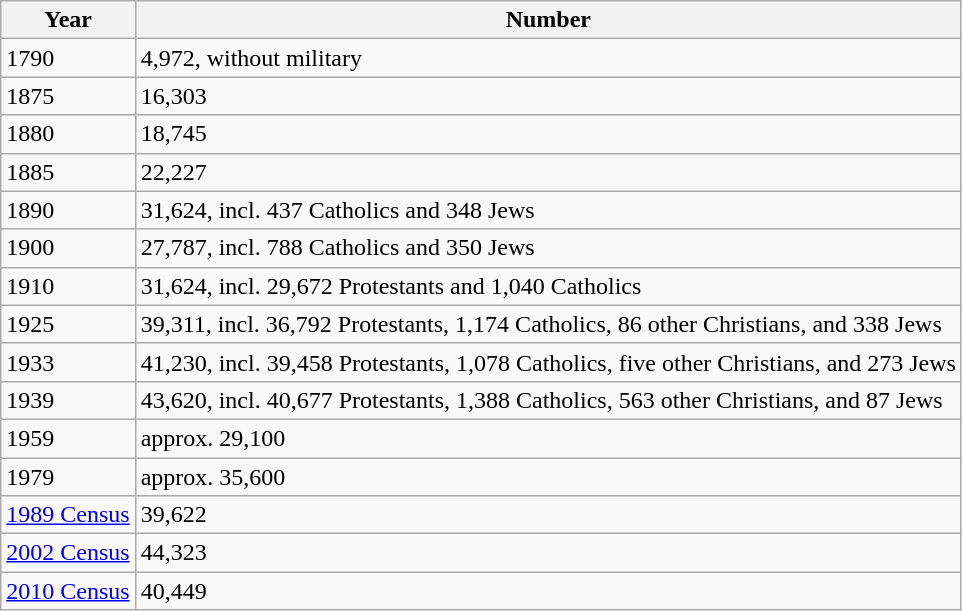<table class="wikitable">
<tr>
<th>Year</th>
<th>Number</th>
</tr>
<tr>
<td>1790</td>
<td>4,972, without military</td>
</tr>
<tr>
<td>1875</td>
<td>16,303</td>
</tr>
<tr>
<td>1880</td>
<td>18,745</td>
</tr>
<tr>
<td>1885</td>
<td>22,227</td>
</tr>
<tr>
<td>1890</td>
<td>31,624, incl. 437 Catholics and 348 Jews</td>
</tr>
<tr>
<td>1900</td>
<td>27,787, incl. 788 Catholics and 350 Jews</td>
</tr>
<tr>
<td>1910</td>
<td>31,624, incl. 29,672 Protestants and 1,040 Catholics</td>
</tr>
<tr>
<td>1925</td>
<td>39,311, incl. 36,792 Protestants, 1,174 Catholics, 86 other Christians, and 338 Jews</td>
</tr>
<tr>
<td>1933</td>
<td>41,230, incl. 39,458 Protestants, 1,078 Catholics, five other Christians, and 273 Jews</td>
</tr>
<tr>
<td>1939</td>
<td>43,620, incl. 40,677 Protestants, 1,388 Catholics, 563 other Christians, and 87 Jews</td>
</tr>
<tr>
<td>1959</td>
<td>approx. 29,100</td>
</tr>
<tr>
<td>1979</td>
<td>approx. 35,600</td>
</tr>
<tr>
<td><a href='#'>1989 Census</a></td>
<td>39,622</td>
</tr>
<tr>
<td><a href='#'>2002 Census</a></td>
<td>44,323</td>
</tr>
<tr>
<td><a href='#'>2010 Census</a></td>
<td>40,449</td>
</tr>
</table>
